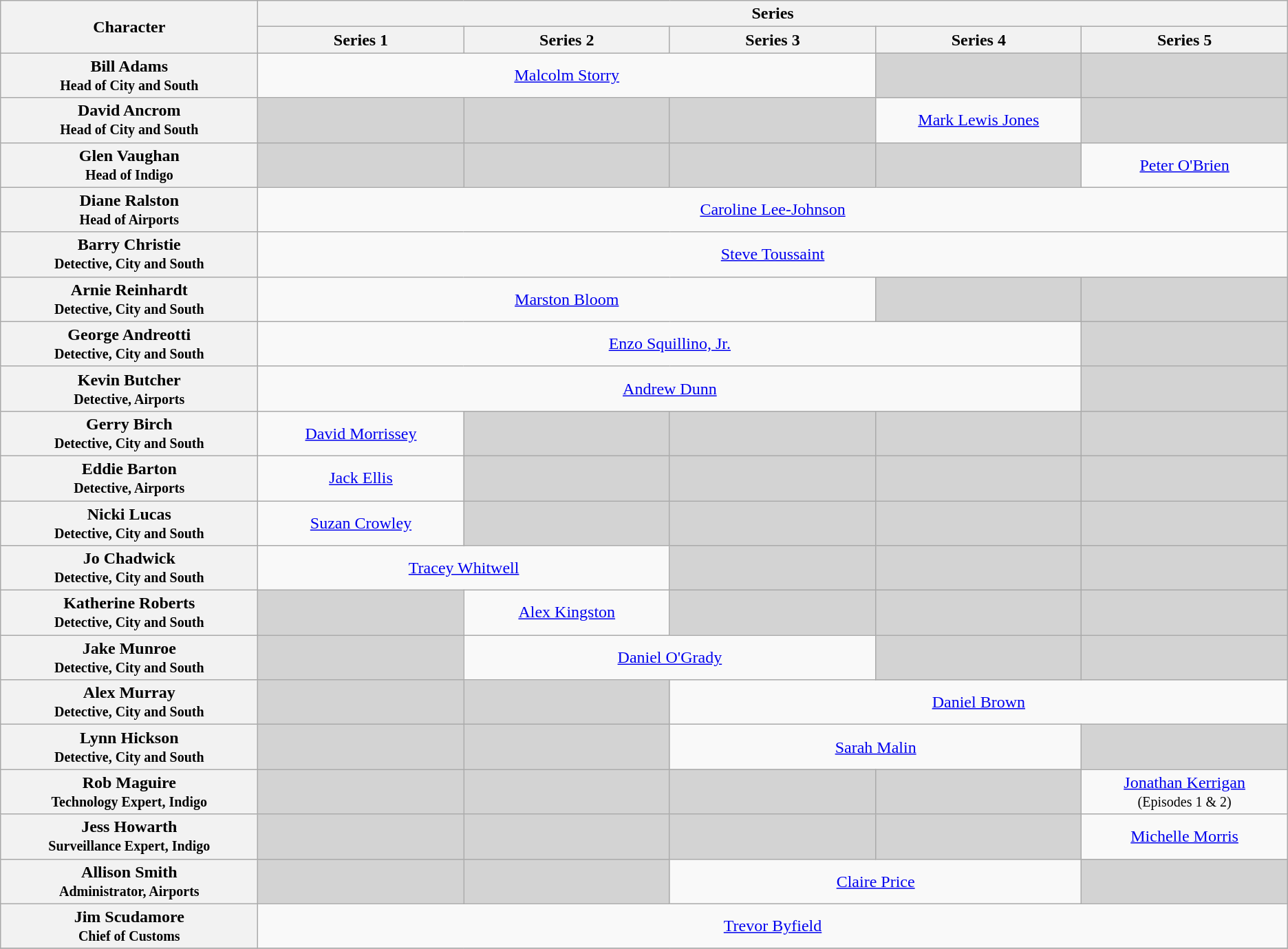<table class="wikitable">
<tr>
<th rowspan="2" style="width:10%;">Character</th>
<th colspan=5>Series</th>
</tr>
<tr>
<th style="width:8%;">Series 1</th>
<th style="width:8%;">Series 2</th>
<th style="width:8%;">Series 3</th>
<th style="width:8%;">Series 4</th>
<th style="width:8%;">Series 5</th>
</tr>
<tr>
<th>Bill Adams<br><small>Head of City and South</small></th>
<td style="text-align:center;" colspan="3"><a href='#'>Malcolm Storry</a></td>
<td style="background:#d3d3d3;"></td>
<td style="background:#d3d3d3;"></td>
</tr>
<tr>
<th>David Ancrom<br><small>Head of City and South</small></th>
<td style="background:#d3d3d3;"></td>
<td style="background:#d3d3d3;"></td>
<td style="background:#d3d3d3;"></td>
<td style="text-align:center;" colspan="1"><a href='#'>Mark Lewis Jones</a></td>
<td style="background:#d3d3d3;"></td>
</tr>
<tr>
<th>Glen Vaughan<br><small>Head of Indigo</small></th>
<td style="background:#d3d3d3;"></td>
<td style="background:#d3d3d3;"></td>
<td style="background:#d3d3d3;"></td>
<td style="background:#d3d3d3;"></td>
<td style="text-align:center;" colspan="1"><a href='#'>Peter O'Brien</a></td>
</tr>
<tr>
<th>Diane Ralston<br><small>Head of Airports</small></th>
<td style="text-align:center;" colspan="5"><a href='#'>Caroline Lee-Johnson</a></td>
</tr>
<tr>
<th>Barry Christie <br><small>Detective, City and South</small></th>
<td style="text-align:center;" colspan="5"><a href='#'>Steve Toussaint</a></td>
</tr>
<tr>
<th>Arnie Reinhardt <br><small>Detective, City and South</small></th>
<td style="text-align:center;" colspan="3"><a href='#'>Marston Bloom</a></td>
<td style="background:#d3d3d3;"></td>
<td style="background:#d3d3d3;"></td>
</tr>
<tr>
<th>George Andreotti <br><small>Detective, City and South</small></th>
<td style="text-align:center;" colspan="4"><a href='#'>Enzo Squillino, Jr.</a></td>
<td style="background:#d3d3d3;"></td>
</tr>
<tr>
<th>Kevin Butcher <br><small>Detective, Airports</small></th>
<td style="text-align:center;" colspan="4"><a href='#'>Andrew Dunn</a></td>
<td style="background:#d3d3d3;"></td>
</tr>
<tr>
<th>Gerry Birch <br><small>Detective, City and South</small></th>
<td style="text-align:center;" colspan="1"><a href='#'>David Morrissey</a></td>
<td style="background:#d3d3d3;"></td>
<td style="background:#d3d3d3;"></td>
<td style="background:#d3d3d3;"></td>
<td style="background:#d3d3d3;"></td>
</tr>
<tr>
<th>Eddie Barton <br><small>Detective, Airports</small></th>
<td style="text-align:center;" colspan="1"><a href='#'>Jack Ellis</a></td>
<td style="background:#d3d3d3;"></td>
<td style="background:#d3d3d3;"></td>
<td style="background:#d3d3d3;"></td>
<td style="background:#d3d3d3;"></td>
</tr>
<tr>
<th>Nicki Lucas <br><small>Detective, City and South</small></th>
<td style="text-align:center;" colspan="1"><a href='#'>Suzan Crowley</a></td>
<td style="background:#d3d3d3;"></td>
<td style="background:#d3d3d3;"></td>
<td style="background:#d3d3d3;"></td>
<td style="background:#d3d3d3;"></td>
</tr>
<tr>
<th>Jo Chadwick <br><small>Detective, City and South</small></th>
<td style="text-align:center;" colspan="2"><a href='#'>Tracey Whitwell</a></td>
<td style="background:#d3d3d3;"></td>
<td style="background:#d3d3d3;"></td>
<td style="background:#d3d3d3;"></td>
</tr>
<tr>
<th>Katherine Roberts <br><small>Detective, City and South</small></th>
<td style="background:#d3d3d3;"></td>
<td style="text-align:center;" colspan="1"><a href='#'>Alex Kingston</a></td>
<td style="background:#d3d3d3;"></td>
<td style="background:#d3d3d3;"></td>
<td style="background:#d3d3d3;"></td>
</tr>
<tr>
<th>Jake Munroe <br><small>Detective, City and South</small></th>
<td style="background:#d3d3d3;"></td>
<td style="text-align:center;" colspan="2"><a href='#'>Daniel O'Grady</a></td>
<td style="background:#d3d3d3;"></td>
<td style="background:#d3d3d3;"></td>
</tr>
<tr>
<th>Alex Murray <br><small>Detective, City and South</small></th>
<td style="background:#d3d3d3;"></td>
<td style="background:#d3d3d3;"></td>
<td style="text-align:center;" colspan="3"><a href='#'>Daniel Brown</a></td>
</tr>
<tr>
<th>Lynn Hickson <br><small>Detective, City and South</small></th>
<td style="background:#d3d3d3;"></td>
<td style="background:#d3d3d3;"></td>
<td style="text-align:center;" colspan="2"><a href='#'>Sarah Malin</a></td>
<td style="background:#d3d3d3;"></td>
</tr>
<tr>
<th>Rob Maguire <br><small>Technology Expert, Indigo</small></th>
<td style="background:#d3d3d3;"></td>
<td style="background:#d3d3d3;"></td>
<td style="background:#d3d3d3;"></td>
<td style="background:#d3d3d3;"></td>
<td style="text-align:center;" colspan="1"><a href='#'>Jonathan Kerrigan</a><br><small>(Episodes 1 & 2)</small></td>
</tr>
<tr>
<th>Jess Howarth <br><small>Surveillance Expert, Indigo</small></th>
<td style="background:#d3d3d3;"></td>
<td style="background:#d3d3d3;"></td>
<td style="background:#d3d3d3;"></td>
<td style="background:#d3d3d3;"></td>
<td style="text-align:center;" colspan="1"><a href='#'>Michelle Morris</a></td>
</tr>
<tr>
<th>Allison Smith <br><small>Administrator, Airports</small></th>
<td style="background:#d3d3d3;"></td>
<td style="background:#d3d3d3;"></td>
<td style="text-align:center;" colspan="2"><a href='#'>Claire Price</a></td>
<td style="background:#d3d3d3;"></td>
</tr>
<tr>
<th>Jim Scudamore <br><small>Chief of Customs</small></th>
<td style="text-align:center;" colspan="5"><a href='#'>Trevor Byfield</a></td>
</tr>
<tr>
</tr>
</table>
